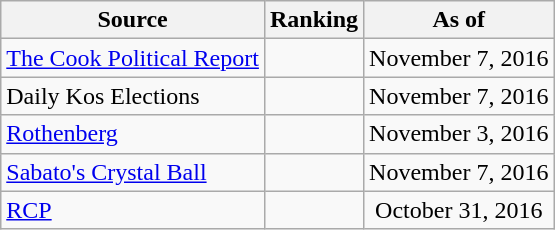<table class="wikitable" style="text-align:center">
<tr>
<th>Source</th>
<th>Ranking</th>
<th>As of</th>
</tr>
<tr>
<td align=left><a href='#'>The Cook Political Report</a></td>
<td></td>
<td>November 7, 2016</td>
</tr>
<tr>
<td align=left>Daily Kos Elections</td>
<td></td>
<td>November 7, 2016</td>
</tr>
<tr>
<td align=left><a href='#'>Rothenberg</a></td>
<td></td>
<td>November 3, 2016</td>
</tr>
<tr>
<td align=left><a href='#'>Sabato's Crystal Ball</a></td>
<td></td>
<td>November 7, 2016</td>
</tr>
<tr>
<td align="left"><a href='#'>RCP</a></td>
<td></td>
<td>October 31, 2016</td>
</tr>
</table>
